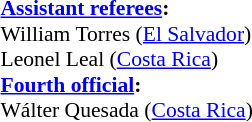<table width=50% style="font-size: 90%">
<tr>
<td><br><br><strong><a href='#'>Assistant referees</a>:</strong>
<br>William Torres (<a href='#'>El Salvador</a>)
<br>Leonel Leal (<a href='#'>Costa Rica</a>)
<br><strong><a href='#'>Fourth official</a>:</strong>
<br>Wálter Quesada (<a href='#'>Costa Rica</a>)</td>
</tr>
</table>
